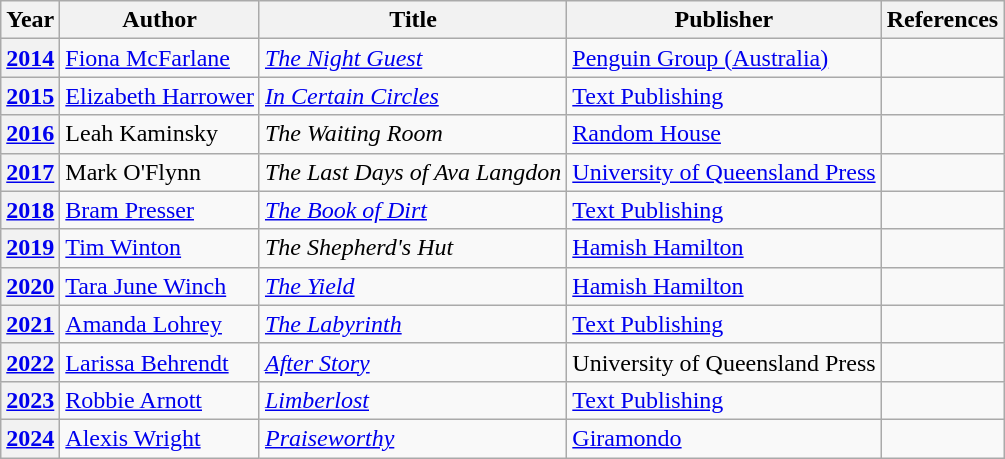<table class="wikitable">
<tr>
<th>Year</th>
<th>Author</th>
<th>Title</th>
<th>Publisher</th>
<th>References</th>
</tr>
<tr>
<th><a href='#'>2014</a></th>
<td><a href='#'>Fiona McFarlane</a></td>
<td><em><a href='#'>The Night Guest</a></em></td>
<td><a href='#'>Penguin Group (Australia)</a></td>
<td></td>
</tr>
<tr>
<th><a href='#'>2015</a></th>
<td><a href='#'>Elizabeth Harrower</a></td>
<td><em><a href='#'>In Certain Circles</a></em></td>
<td><a href='#'>Text Publishing</a></td>
<td></td>
</tr>
<tr>
<th><a href='#'>2016</a></th>
<td>Leah Kaminsky</td>
<td><em>The Waiting Room</em></td>
<td><a href='#'>Random House</a></td>
<td></td>
</tr>
<tr>
<th><a href='#'>2017</a></th>
<td>Mark O'Flynn</td>
<td><em>The Last Days of Ava Langdon</em></td>
<td><a href='#'>University of Queensland Press</a></td>
<td></td>
</tr>
<tr>
<th><a href='#'>2018</a></th>
<td><a href='#'>Bram Presser</a></td>
<td><em><a href='#'>The Book of Dirt</a></em></td>
<td><a href='#'>Text Publishing</a></td>
<td></td>
</tr>
<tr>
<th><a href='#'>2019</a></th>
<td><a href='#'>Tim Winton</a></td>
<td><em>The Shepherd's Hut</em></td>
<td><a href='#'>Hamish Hamilton</a></td>
<td></td>
</tr>
<tr>
<th><a href='#'>2020</a></th>
<td><a href='#'>Tara June Winch</a></td>
<td><em><a href='#'>The Yield</a></em></td>
<td><a href='#'>Hamish Hamilton</a></td>
<td></td>
</tr>
<tr>
<th><a href='#'>2021</a></th>
<td><a href='#'>Amanda Lohrey</a></td>
<td><em><a href='#'>The Labyrinth</a></em></td>
<td><a href='#'>Text Publishing</a></td>
<td></td>
</tr>
<tr>
<th><a href='#'>2022</a></th>
<td><a href='#'>Larissa Behrendt</a></td>
<td><em><a href='#'>After Story</a></em></td>
<td>University of Queensland Press</td>
<td></td>
</tr>
<tr>
<th><a href='#'>2023</a></th>
<td><a href='#'>Robbie Arnott</a></td>
<td><em><a href='#'>Limberlost</a></em></td>
<td><a href='#'>Text Publishing</a></td>
<td></td>
</tr>
<tr>
<th><a href='#'>2024</a></th>
<td><a href='#'>Alexis Wright</a></td>
<td><em><a href='#'>Praiseworthy</a></em></td>
<td><a href='#'>Giramondo</a></td>
<td></td>
</tr>
</table>
